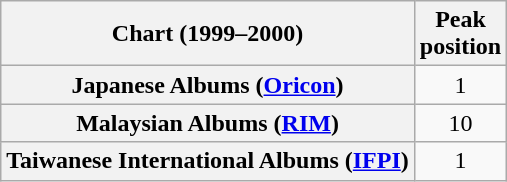<table class="wikitable plainrowheaders sortable" style="text-align:center">
<tr>
<th scope="col">Chart (1999–2000)</th>
<th scope="col">Peak<br>position</th>
</tr>
<tr>
<th scope="row">Japanese Albums (<a href='#'>Oricon</a>)</th>
<td>1</td>
</tr>
<tr>
<th scope="row">Malaysian Albums (<a href='#'>RIM</a>)</th>
<td>10</td>
</tr>
<tr>
<th scope="row">Taiwanese International Albums (<a href='#'>IFPI</a>)</th>
<td>1</td>
</tr>
</table>
